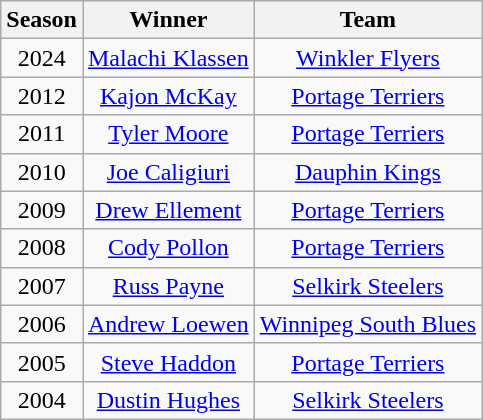<table class="wikitable" style="text-align:center">
<tr>
<th>Season</th>
<th>Winner</th>
<th>Team</th>
</tr>
<tr align="center">
<td>2024</td>
<td><a href='#'>Malachi Klassen</a></td>
<td><a href='#'>Winkler Flyers</a></td>
</tr>
<tr>
<td>2012</td>
<td><a href='#'>Kajon McKay</a></td>
<td><a href='#'>Portage Terriers</a></td>
</tr>
<tr>
<td>2011</td>
<td><a href='#'>Tyler Moore</a></td>
<td><a href='#'>Portage Terriers</a></td>
</tr>
<tr>
<td>2010</td>
<td><a href='#'>Joe Caligiuri</a></td>
<td><a href='#'>Dauphin Kings</a></td>
</tr>
<tr>
<td>2009</td>
<td><a href='#'>Drew Ellement</a></td>
<td><a href='#'>Portage Terriers</a></td>
</tr>
<tr>
<td>2008</td>
<td><a href='#'>Cody Pollon</a></td>
<td><a href='#'>Portage Terriers</a></td>
</tr>
<tr>
<td>2007</td>
<td><a href='#'>Russ Payne</a></td>
<td><a href='#'>Selkirk Steelers</a></td>
</tr>
<tr>
<td>2006</td>
<td><a href='#'>Andrew Loewen</a></td>
<td><a href='#'>Winnipeg South Blues</a></td>
</tr>
<tr>
<td>2005</td>
<td><a href='#'>Steve Haddon</a></td>
<td><a href='#'>Portage Terriers</a></td>
</tr>
<tr>
<td>2004</td>
<td><a href='#'>Dustin Hughes</a></td>
<td><a href='#'>Selkirk Steelers</a></td>
</tr>
</table>
